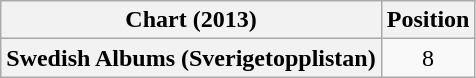<table class="wikitable plainrowheaders">
<tr>
<th>Chart (2013)</th>
<th>Position</th>
</tr>
<tr>
<th scope="row">Swedish Albums (Sverigetopplistan)</th>
<td style="text-align:center;">8</td>
</tr>
</table>
